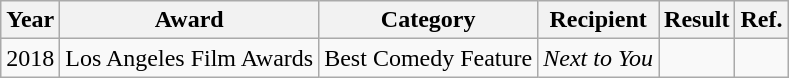<table class="wikitable">
<tr>
<th>Year</th>
<th>Award</th>
<th>Category</th>
<th>Recipient</th>
<th>Result</th>
<th>Ref.</th>
</tr>
<tr>
<td>2018</td>
<td>Los Angeles Film Awards</td>
<td>Best Comedy Feature</td>
<td><em>Next to You</em></td>
<td></td>
<td></td>
</tr>
</table>
